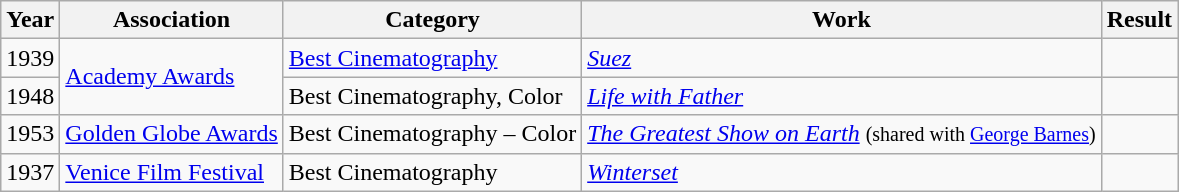<table class="wikitable sortable">
<tr>
<th>Year</th>
<th>Association</th>
<th>Category</th>
<th>Work</th>
<th>Result</th>
</tr>
<tr>
<td>1939</td>
<td rowspan=2><a href='#'>Academy Awards</a></td>
<td><a href='#'>Best Cinematography</a></td>
<td><em><a href='#'>Suez</a></em></td>
<td></td>
</tr>
<tr>
<td>1948</td>
<td>Best Cinematography, Color</td>
<td><em><a href='#'>Life with Father</a></em></td>
<td></td>
</tr>
<tr>
<td>1953</td>
<td><a href='#'>Golden Globe Awards</a></td>
<td>Best Cinematography – Color</td>
<td><em><a href='#'>The Greatest Show on Earth</a></em> <small>(shared with <a href='#'>George Barnes</a>)</small></td>
<td></td>
</tr>
<tr>
<td>1937</td>
<td><a href='#'>Venice Film Festival</a></td>
<td>Best Cinematography</td>
<td><em><a href='#'>Winterset</a></em></td>
<td></td>
</tr>
</table>
